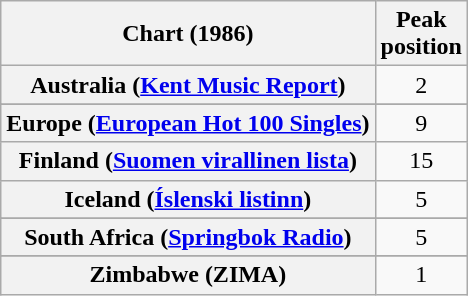<table class="wikitable sortable plainrowheaders" style="text-align:center">
<tr>
<th>Chart (1986)</th>
<th>Peak<br>position</th>
</tr>
<tr>
<th scope="row">Australia (<a href='#'>Kent Music Report</a>)</th>
<td>2</td>
</tr>
<tr>
</tr>
<tr>
</tr>
<tr>
</tr>
<tr>
</tr>
<tr>
<th scope="row">Europe (<a href='#'>European Hot 100 Singles</a>)</th>
<td>9</td>
</tr>
<tr>
<th scope="row">Finland (<a href='#'>Suomen virallinen lista</a>)</th>
<td>15</td>
</tr>
<tr>
<th scope="row">Iceland (<a href='#'>Íslenski listinn</a>)</th>
<td>5</td>
</tr>
<tr>
</tr>
<tr>
</tr>
<tr>
</tr>
<tr>
</tr>
<tr>
<th scope="row">South Africa (<a href='#'>Springbok Radio</a>)</th>
<td>5</td>
</tr>
<tr>
</tr>
<tr>
</tr>
<tr>
</tr>
<tr>
</tr>
<tr>
</tr>
<tr>
</tr>
<tr>
</tr>
<tr>
<th scope="row">Zimbabwe (ZIMA)</th>
<td>1</td>
</tr>
</table>
